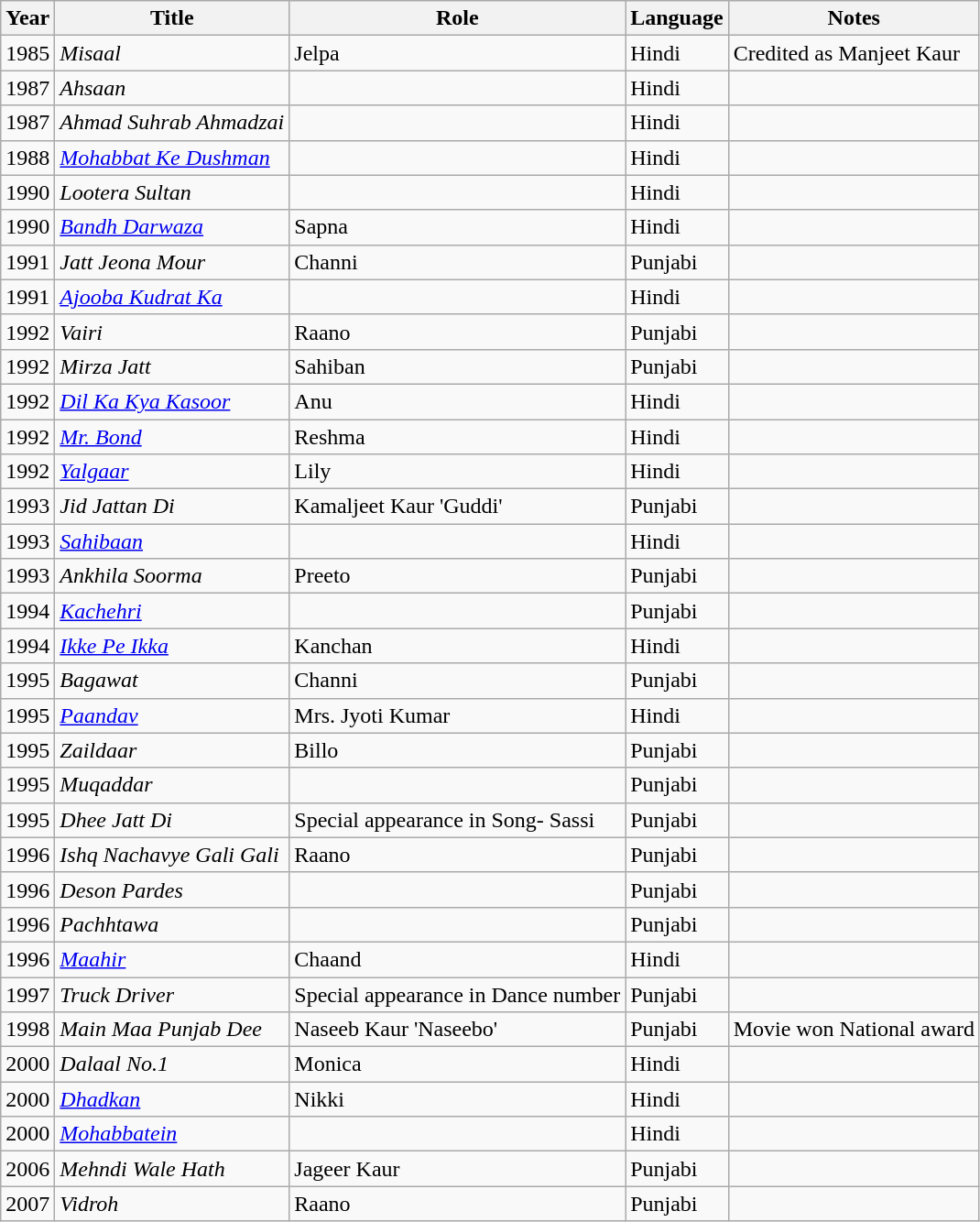<table class="wikitable">
<tr>
<th>Year</th>
<th>Title</th>
<th>Role</th>
<th>Language</th>
<th>Notes</th>
</tr>
<tr>
<td>1985</td>
<td><em>Misaal</em></td>
<td>Jelpa</td>
<td>Hindi</td>
<td>Credited as Manjeet Kaur</td>
</tr>
<tr>
<td>1987</td>
<td><em>Ahsaan</em></td>
<td></td>
<td>Hindi</td>
<td></td>
</tr>
<tr>
<td>1987</td>
<td><em>Ahmad Suhrab Ahmadzai</em></td>
<td></td>
<td>Hindi</td>
<td></td>
</tr>
<tr>
<td>1988</td>
<td><em><a href='#'>Mohabbat Ke Dushman</a></em></td>
<td></td>
<td>Hindi</td>
<td></td>
</tr>
<tr>
<td>1990</td>
<td><em>Lootera Sultan</em></td>
<td></td>
<td>Hindi</td>
<td></td>
</tr>
<tr>
<td>1990</td>
<td><em><a href='#'>Bandh Darwaza</a></em></td>
<td>Sapna</td>
<td>Hindi</td>
<td></td>
</tr>
<tr>
<td>1991</td>
<td><em>Jatt Jeona Mour</em></td>
<td>Channi</td>
<td>Punjabi</td>
<td></td>
</tr>
<tr>
<td>1991</td>
<td><em><a href='#'>Ajooba Kudrat Ka</a></em></td>
<td></td>
<td>Hindi</td>
<td></td>
</tr>
<tr>
<td>1992</td>
<td><em>Vairi</em></td>
<td>Raano</td>
<td>Punjabi</td>
<td></td>
</tr>
<tr>
<td>1992</td>
<td><em>Mirza Jatt</em></td>
<td>Sahiban</td>
<td>Punjabi</td>
<td></td>
</tr>
<tr>
<td>1992</td>
<td><em><a href='#'>Dil Ka Kya Kasoor</a></em></td>
<td>Anu</td>
<td>Hindi</td>
<td></td>
</tr>
<tr>
<td>1992</td>
<td><em><a href='#'>Mr. Bond</a></em></td>
<td>Reshma</td>
<td>Hindi</td>
<td></td>
</tr>
<tr>
<td>1992</td>
<td><em><a href='#'>Yalgaar</a></em></td>
<td>Lily</td>
<td>Hindi</td>
<td></td>
</tr>
<tr>
<td>1993</td>
<td><em>Jid Jattan Di</em></td>
<td>Kamaljeet Kaur 'Guddi'</td>
<td>Punjabi</td>
<td></td>
</tr>
<tr>
<td>1993</td>
<td><em><a href='#'>Sahibaan</a></em></td>
<td></td>
<td>Hindi</td>
<td></td>
</tr>
<tr>
<td>1993</td>
<td><em>Ankhila Soorma</em></td>
<td>Preeto</td>
<td>Punjabi</td>
<td></td>
</tr>
<tr>
<td>1994</td>
<td><em><a href='#'>Kachehri</a></em></td>
<td></td>
<td>Punjabi</td>
<td></td>
</tr>
<tr>
<td>1994</td>
<td><em><a href='#'>Ikke Pe Ikka</a></em></td>
<td>Kanchan</td>
<td>Hindi</td>
<td></td>
</tr>
<tr>
<td>1995</td>
<td><em>Bagawat</em></td>
<td>Channi</td>
<td>Punjabi</td>
<td></td>
</tr>
<tr>
<td>1995</td>
<td><em><a href='#'>Paandav</a></em></td>
<td>Mrs. Jyoti Kumar</td>
<td>Hindi</td>
<td></td>
</tr>
<tr>
<td>1995</td>
<td><em>Zaildaar</em></td>
<td>Billo</td>
<td>Punjabi</td>
<td></td>
</tr>
<tr>
<td>1995</td>
<td><em>Muqaddar</em></td>
<td></td>
<td>Punjabi</td>
<td></td>
</tr>
<tr>
<td>1995</td>
<td><em>Dhee Jatt Di</em></td>
<td>Special appearance in Song- Sassi</td>
<td>Punjabi</td>
<td></td>
</tr>
<tr>
<td>1996</td>
<td><em>Ishq Nachavye Gali Gali</em></td>
<td>Raano</td>
<td>Punjabi</td>
<td></td>
</tr>
<tr>
<td>1996</td>
<td><em>Deson Pardes</em></td>
<td></td>
<td>Punjabi</td>
<td></td>
</tr>
<tr>
<td>1996</td>
<td><em>Pachhtawa</em></td>
<td></td>
<td>Punjabi</td>
<td></td>
</tr>
<tr>
<td>1996</td>
<td><em><a href='#'>Maahir</a></em></td>
<td>Chaand</td>
<td>Hindi</td>
<td></td>
</tr>
<tr>
<td>1997</td>
<td><em>Truck Driver</em></td>
<td>Special appearance in Dance number</td>
<td>Punjabi</td>
<td></td>
</tr>
<tr>
<td>1998</td>
<td><em>Main Maa Punjab Dee</em></td>
<td>Naseeb Kaur 'Naseebo'</td>
<td>Punjabi</td>
<td>Movie won National award</td>
</tr>
<tr>
<td>2000</td>
<td><em>Dalaal No.1</em></td>
<td>Monica</td>
<td>Hindi</td>
<td></td>
</tr>
<tr>
<td>2000</td>
<td><em><a href='#'>Dhadkan</a></em></td>
<td>Nikki</td>
<td>Hindi</td>
<td></td>
</tr>
<tr>
<td>2000</td>
<td><em><a href='#'>Mohabbatein</a></em></td>
<td></td>
<td>Hindi</td>
<td></td>
</tr>
<tr>
<td>2006</td>
<td><em>Mehndi Wale Hath</em></td>
<td>Jageer Kaur</td>
<td>Punjabi</td>
<td></td>
</tr>
<tr>
<td>2007</td>
<td><em>Vidroh</em></td>
<td>Raano</td>
<td>Punjabi</td>
<td></td>
</tr>
</table>
